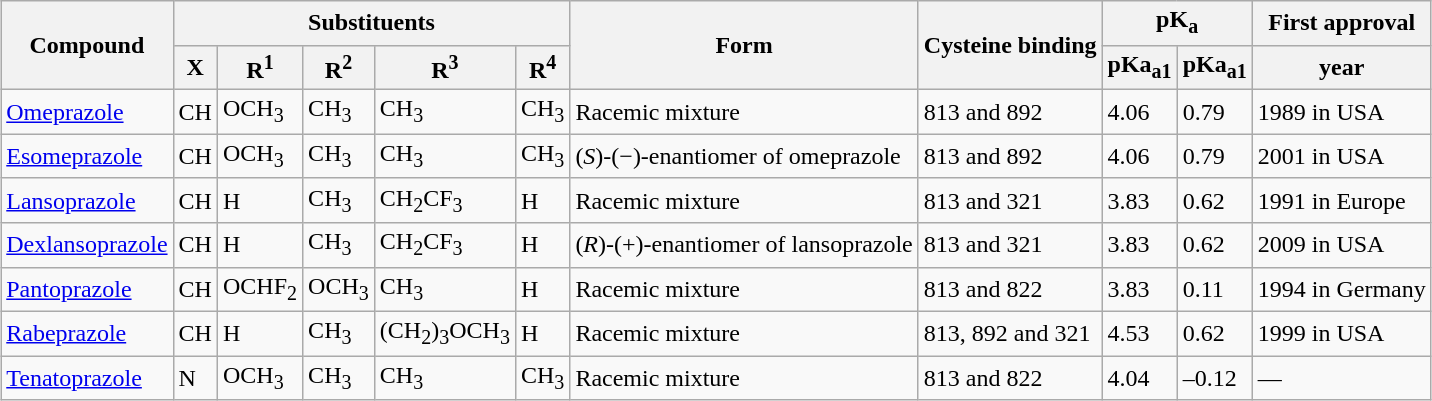<table class="wikitable" style="margin: 1em auto 1em auto;">
<tr>
<th rowspan="2">Compound</th>
<th colspan="5">Substituents</th>
<th rowspan="2">Form</th>
<th rowspan="2">Cysteine binding</th>
<th colspan="2">pK<sub>a</sub></th>
<th>First approval</th>
</tr>
<tr>
<th>X</th>
<th>R<sup>1</sup></th>
<th>R<sup>2</sup></th>
<th>R<sup>3</sup></th>
<th>R<sup>4</sup></th>
<th>pKa<sub>a1</sub></th>
<th>pKa<sub>a1</sub></th>
<th>year</th>
</tr>
<tr>
<td><a href='#'>Omeprazole</a></td>
<td>CH</td>
<td>OCH<sub>3</sub></td>
<td>CH<sub>3</sub></td>
<td>CH<sub>3</sub></td>
<td>CH<sub>3</sub></td>
<td>Racemic mixture</td>
<td>813 and 892</td>
<td>4.06</td>
<td>0.79</td>
<td>1989 in USA</td>
</tr>
<tr>
<td><a href='#'>Esomeprazole</a></td>
<td>CH</td>
<td>OCH<sub>3</sub></td>
<td>CH<sub>3</sub></td>
<td>CH<sub>3</sub></td>
<td>CH<sub>3</sub></td>
<td>(<em>S</em>)-(−)-enantiomer of omeprazole</td>
<td>813 and 892</td>
<td>4.06</td>
<td>0.79</td>
<td>2001 in USA</td>
</tr>
<tr>
<td><a href='#'>Lansoprazole</a></td>
<td>CH</td>
<td>H</td>
<td>CH<sub>3</sub></td>
<td>CH<sub>2</sub>CF<sub>3</sub></td>
<td>H</td>
<td>Racemic mixture</td>
<td>813 and 321</td>
<td>3.83</td>
<td>0.62</td>
<td>1991 in Europe</td>
</tr>
<tr>
<td><a href='#'>Dexlansoprazole</a></td>
<td>CH</td>
<td>H</td>
<td>CH<sub>3</sub></td>
<td>CH<sub>2</sub>CF<sub>3</sub></td>
<td>H</td>
<td>(<em>R</em>)-(+)-enantiomer of lansoprazole</td>
<td>813 and 321</td>
<td>3.83</td>
<td>0.62</td>
<td>2009 in USA</td>
</tr>
<tr>
<td><a href='#'>Pantoprazole</a></td>
<td>CH</td>
<td>OCHF<sub>2</sub></td>
<td>OCH<sub>3</sub></td>
<td>CH<sub>3</sub></td>
<td>H</td>
<td>Racemic mixture</td>
<td>813 and 822</td>
<td>3.83</td>
<td>0.11</td>
<td>1994 in Germany</td>
</tr>
<tr>
<td><a href='#'>Rabeprazole</a></td>
<td>CH</td>
<td>H</td>
<td>CH<sub>3</sub></td>
<td>(CH<sub>2</sub>)<sub>3</sub>OCH<sub>3</sub></td>
<td>H</td>
<td>Racemic mixture</td>
<td>813, 892 and 321</td>
<td>4.53</td>
<td>0.62</td>
<td>1999 in USA</td>
</tr>
<tr>
<td><a href='#'>Tenatoprazole</a></td>
<td>N</td>
<td>OCH<sub>3</sub></td>
<td>CH<sub>3</sub></td>
<td>CH<sub>3</sub></td>
<td>CH<sub>3</sub></td>
<td>Racemic mixture</td>
<td>813 and 822</td>
<td>4.04</td>
<td>–0.12</td>
<td>—</td>
</tr>
</table>
